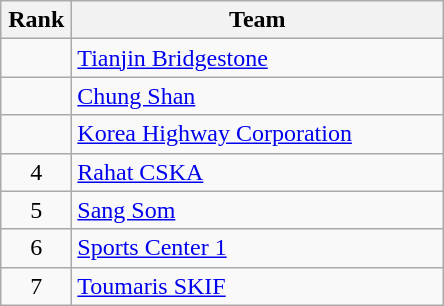<table class="wikitable" style="text-align: center;">
<tr>
<th width=40>Rank</th>
<th width=240>Team</th>
</tr>
<tr>
<td></td>
<td align="left"> <a href='#'>Tianjin Bridgestone</a></td>
</tr>
<tr>
<td></td>
<td align="left"> <a href='#'>Chung Shan</a></td>
</tr>
<tr>
<td></td>
<td align="left"> <a href='#'>Korea Highway Corporation</a></td>
</tr>
<tr>
<td>4</td>
<td align="left"> <a href='#'>Rahat CSKA</a></td>
</tr>
<tr>
<td>5</td>
<td align="left"> <a href='#'>Sang Som</a></td>
</tr>
<tr>
<td>6</td>
<td align="left"> <a href='#'>Sports Center 1</a></td>
</tr>
<tr>
<td>7</td>
<td align="left"> <a href='#'>Toumaris SKIF</a></td>
</tr>
</table>
